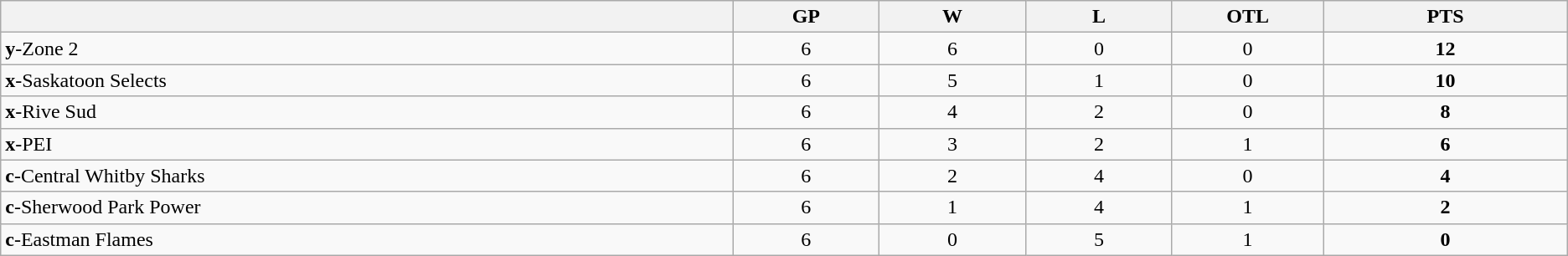<table class="wikitable" style="text-align:center">
<tr>
<th bgcolor="#DDDDFF" width="15%"></th>
<th bgcolor="#DDDDFF" width="3%">GP</th>
<th bgcolor="#DDDDFF" width="3%">W</th>
<th bgcolor="#DDDDFF" width="3%">L</th>
<th bgcolor="#DDDDFF" width="3%">OTL</th>
<th bgcolor="#DDDDFF" width="5%">PTS</th>
</tr>
<tr>
<td align=left><strong>y</strong>-Zone 2</td>
<td>6</td>
<td>6</td>
<td>0</td>
<td>0</td>
<td><strong>12</strong></td>
</tr>
<tr>
<td align=left><strong>x</strong>-Saskatoon Selects</td>
<td>6</td>
<td>5</td>
<td>1</td>
<td>0</td>
<td><strong>10</strong></td>
</tr>
<tr>
<td align=left><strong>x</strong>-Rive Sud</td>
<td>6</td>
<td>4</td>
<td>2</td>
<td>0</td>
<td><strong>8</strong></td>
</tr>
<tr>
<td align=left><strong>x</strong>-PEI</td>
<td>6</td>
<td>3</td>
<td>2</td>
<td>1</td>
<td><strong>6</strong></td>
</tr>
<tr>
<td align=left><strong>c</strong>-Central Whitby Sharks</td>
<td>6</td>
<td>2</td>
<td>4</td>
<td>0</td>
<td><strong>4</strong></td>
</tr>
<tr>
<td align=left><strong>c</strong>-Sherwood Park Power</td>
<td>6</td>
<td>1</td>
<td>4</td>
<td>1</td>
<td><strong>2</strong></td>
</tr>
<tr>
<td align=left><strong>c</strong>-Eastman Flames</td>
<td>6</td>
<td>0</td>
<td>5</td>
<td>1</td>
<td><strong>0</strong></td>
</tr>
</table>
